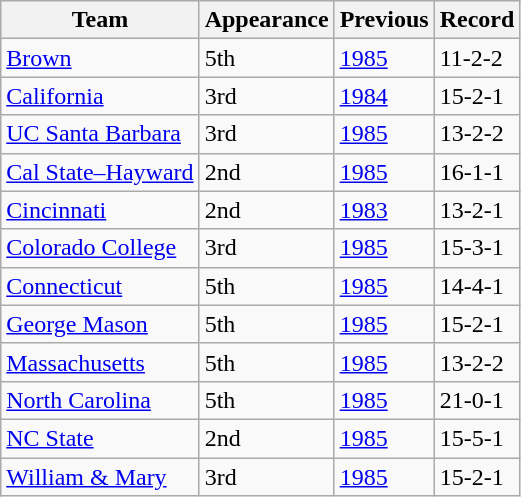<table class="wikitable sortable">
<tr>
<th>Team</th>
<th>Appearance</th>
<th>Previous</th>
<th>Record</th>
</tr>
<tr>
<td><a href='#'>Brown</a></td>
<td>5th</td>
<td><a href='#'>1985</a></td>
<td>11-2-2</td>
</tr>
<tr>
<td><a href='#'>California</a></td>
<td>3rd</td>
<td><a href='#'>1984</a></td>
<td>15-2-1</td>
</tr>
<tr>
<td><a href='#'>UC Santa Barbara</a></td>
<td>3rd</td>
<td><a href='#'>1985</a></td>
<td>13-2-2</td>
</tr>
<tr>
<td><a href='#'>Cal State–Hayward</a></td>
<td>2nd</td>
<td><a href='#'>1985</a></td>
<td>16-1-1</td>
</tr>
<tr>
<td><a href='#'>Cincinnati</a></td>
<td>2nd</td>
<td><a href='#'>1983</a></td>
<td>13-2-1</td>
</tr>
<tr>
<td><a href='#'>Colorado College</a></td>
<td>3rd</td>
<td><a href='#'>1985</a></td>
<td>15-3-1</td>
</tr>
<tr>
<td><a href='#'>Connecticut</a></td>
<td>5th</td>
<td><a href='#'>1985</a></td>
<td>14-4-1</td>
</tr>
<tr>
<td><a href='#'>George Mason</a></td>
<td>5th</td>
<td><a href='#'>1985</a></td>
<td>15-2-1</td>
</tr>
<tr>
<td><a href='#'>Massachusetts</a></td>
<td>5th</td>
<td><a href='#'>1985</a></td>
<td>13-2-2</td>
</tr>
<tr>
<td><a href='#'>North Carolina</a></td>
<td>5th</td>
<td><a href='#'>1985</a></td>
<td>21-0-1</td>
</tr>
<tr>
<td><a href='#'>NC State</a></td>
<td>2nd</td>
<td><a href='#'>1985</a></td>
<td>15-5-1</td>
</tr>
<tr>
<td><a href='#'>William & Mary</a></td>
<td>3rd</td>
<td><a href='#'>1985</a></td>
<td>15-2-1</td>
</tr>
</table>
